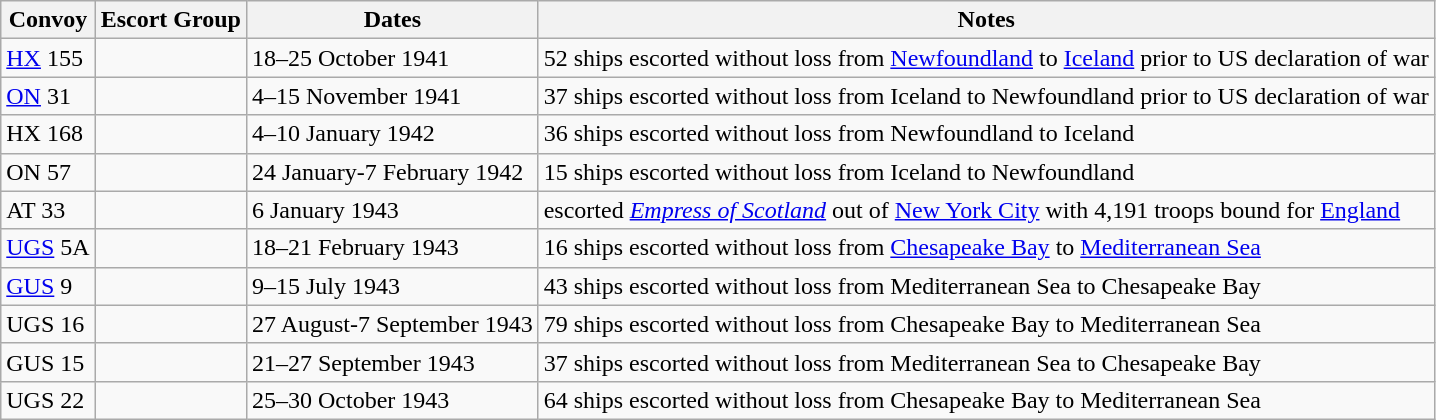<table class="wikitable">
<tr>
<th>Convoy</th>
<th>Escort Group</th>
<th>Dates</th>
<th>Notes</th>
</tr>
<tr>
<td><a href='#'>HX</a> 155</td>
<td></td>
<td>18–25 October 1941</td>
<td>52 ships escorted without loss from <a href='#'>Newfoundland</a> to <a href='#'>Iceland</a> prior to US declaration of war</td>
</tr>
<tr>
<td><a href='#'>ON</a> 31</td>
<td></td>
<td>4–15 November 1941</td>
<td>37 ships escorted without loss from Iceland to Newfoundland prior to US declaration of war</td>
</tr>
<tr>
<td>HX 168</td>
<td></td>
<td>4–10 January 1942</td>
<td>36 ships escorted without loss from Newfoundland to Iceland</td>
</tr>
<tr>
<td>ON 57</td>
<td></td>
<td>24 January-7 February 1942</td>
<td>15 ships escorted without loss from Iceland to Newfoundland</td>
</tr>
<tr>
<td>AT 33</td>
<td></td>
<td>6 January 1943</td>
<td>escorted <a href='#'><em>Empress of Scotland</em></a> out of <a href='#'>New York City</a> with 4,191 troops bound for <a href='#'>England</a></td>
</tr>
<tr>
<td><a href='#'>UGS</a> 5A</td>
<td></td>
<td>18–21 February 1943</td>
<td>16 ships escorted without loss from <a href='#'>Chesapeake Bay</a> to <a href='#'>Mediterranean Sea</a></td>
</tr>
<tr>
<td><a href='#'>GUS</a> 9</td>
<td></td>
<td>9–15 July 1943</td>
<td>43 ships escorted without loss from Mediterranean Sea to Chesapeake Bay</td>
</tr>
<tr>
<td>UGS 16</td>
<td></td>
<td>27 August-7 September 1943</td>
<td>79 ships escorted without loss from Chesapeake Bay to Mediterranean Sea</td>
</tr>
<tr>
<td>GUS 15</td>
<td></td>
<td>21–27 September 1943</td>
<td>37 ships escorted without loss from Mediterranean Sea to Chesapeake Bay</td>
</tr>
<tr>
<td>UGS 22</td>
<td></td>
<td>25–30 October 1943</td>
<td>64 ships escorted without loss from Chesapeake Bay to Mediterranean Sea</td>
</tr>
</table>
